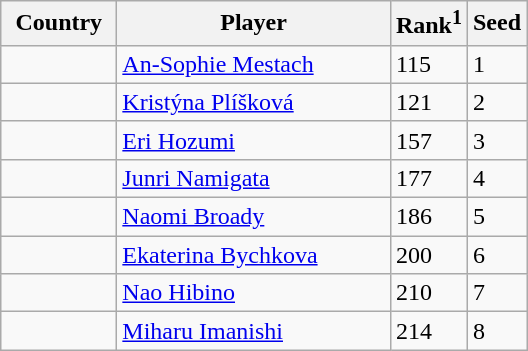<table class="sortable wikitable">
<tr>
<th width="70">Country</th>
<th width="175">Player</th>
<th>Rank<sup>1</sup></th>
<th>Seed</th>
</tr>
<tr>
<td></td>
<td><a href='#'>An-Sophie Mestach</a></td>
<td>115</td>
<td>1</td>
</tr>
<tr>
<td></td>
<td><a href='#'>Kristýna Plíšková</a></td>
<td>121</td>
<td>2</td>
</tr>
<tr>
<td></td>
<td><a href='#'>Eri Hozumi</a></td>
<td>157</td>
<td>3</td>
</tr>
<tr>
<td></td>
<td><a href='#'>Junri Namigata</a></td>
<td>177</td>
<td>4</td>
</tr>
<tr>
<td></td>
<td><a href='#'>Naomi Broady</a></td>
<td>186</td>
<td>5</td>
</tr>
<tr>
<td></td>
<td><a href='#'>Ekaterina Bychkova</a></td>
<td>200</td>
<td>6</td>
</tr>
<tr>
<td></td>
<td><a href='#'>Nao Hibino</a></td>
<td>210</td>
<td>7</td>
</tr>
<tr>
<td></td>
<td><a href='#'>Miharu Imanishi</a></td>
<td>214</td>
<td>8</td>
</tr>
</table>
